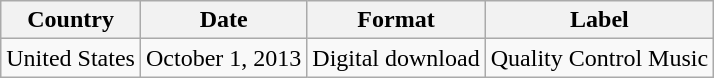<table class="wikitable">
<tr>
<th>Country</th>
<th>Date</th>
<th>Format</th>
<th>Label</th>
</tr>
<tr>
<td>United States</td>
<td>October 1, 2013</td>
<td>Digital download</td>
<td>Quality Control Music</td>
</tr>
</table>
